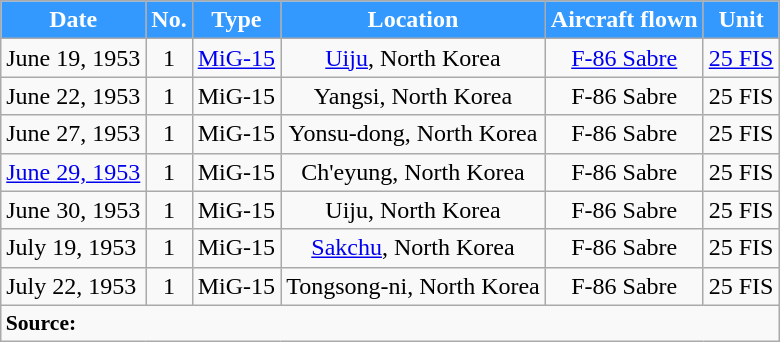<table align="center" class="wikitable">
<tr style="color:white;">
<th style="background-color:#39F;" scope="col">Date</th>
<th style="background-color:#39F;" scope="col">No.</th>
<th style="background-color:#39F;" scope="col">Type</th>
<th style="background-color:#39F;" scope="col">Location</th>
<th style="background-color:#39F;" scope="col">Aircraft flown</th>
<th style="background-color:#39F;" scope="col">Unit</th>
</tr>
<tr>
<td>June 19, 1953</td>
<td align=center>1</td>
<td align=center><a href='#'>MiG-15</a></td>
<td align=center><a href='#'>Uiju</a>, North Korea</td>
<td align=center><a href='#'>F-86 Sabre</a></td>
<td align=center><a href='#'>25 FIS</a></td>
</tr>
<tr>
<td>June 22, 1953</td>
<td align=center>1</td>
<td align=center>MiG-15</td>
<td align=center>Yangsi, North Korea</td>
<td align=center>F-86 Sabre</td>
<td align=center>25 FIS</td>
</tr>
<tr>
<td>June 27, 1953</td>
<td align=center>1</td>
<td align=center>MiG-15</td>
<td align=center>Yonsu-dong, North Korea</td>
<td align=center>F-86 Sabre</td>
<td align=center>25 FIS</td>
</tr>
<tr>
<td><a href='#'>June 29, 1953</a></td>
<td align="center">1</td>
<td align=center>MiG-15</td>
<td align=center>Ch'eyung, North Korea</td>
<td align=center>F-86 Sabre</td>
<td align=center>25 FIS</td>
</tr>
<tr>
<td>June 30, 1953</td>
<td align=center>1</td>
<td align=center>MiG-15</td>
<td align=center>Uiju, North Korea</td>
<td align=center>F-86 Sabre</td>
<td align=center>25 FIS</td>
</tr>
<tr>
<td>July 19, 1953</td>
<td align=center>1</td>
<td align=center>MiG-15</td>
<td align=center><a href='#'>Sakchu</a>, North Korea</td>
<td align=center>F-86 Sabre</td>
<td align=center>25 FIS</td>
</tr>
<tr>
<td>July 22, 1953</td>
<td align=center>1</td>
<td align=center>MiG-15</td>
<td align=center>Tongsong-ni, North Korea</td>
<td align=center>F-86 Sabre</td>
<td align=center>25 FIS</td>
</tr>
<tr>
<td colspan="6" style="font-size:90%;"><strong>Source:</strong></td>
</tr>
</table>
